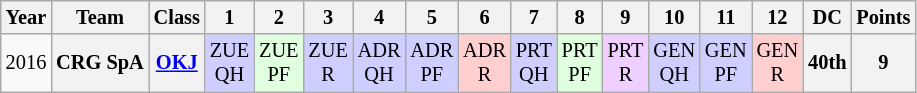<table class="wikitable" style="text-align:center; font-size:85%">
<tr>
<th>Year</th>
<th>Team</th>
<th>Class</th>
<th>1</th>
<th>2</th>
<th>3</th>
<th>4</th>
<th>5</th>
<th>6</th>
<th>7</th>
<th>8</th>
<th>9</th>
<th>10</th>
<th>11</th>
<th>12</th>
<th>DC</th>
<th>Points</th>
</tr>
<tr>
<td>2016</td>
<th nowrap>CRG SpA</th>
<th><a href='#'>OKJ</a></th>
<td style="background:#CFCFFF;">ZUE<br>QH<br></td>
<td style="background:#DFFFDF;">ZUE<br>PF<br></td>
<td style="background:#CFCFFF;">ZUE<br>R<br></td>
<td style="background:#CFCFFF;">ADR<br>QH<br></td>
<td style="background:#CFCFFF;">ADR<br>PF<br></td>
<td style="background:#FFCFCF;">ADR<br>R<br></td>
<td style="background:#CFCFFF;">PRT<br>QH<br></td>
<td style="background:#DFFFDF;">PRT<br>PF<br></td>
<td style="background:#EFCFFF;">PRT<br>R<br></td>
<td style="background:#CFCFFF;">GEN<br>QH<br></td>
<td style="background:#CFCFFF;">GEN<br>PF<br></td>
<td style="background:#FFCFCF;">GEN<br>R<br></td>
<th>40th</th>
<th>9</th>
</tr>
</table>
